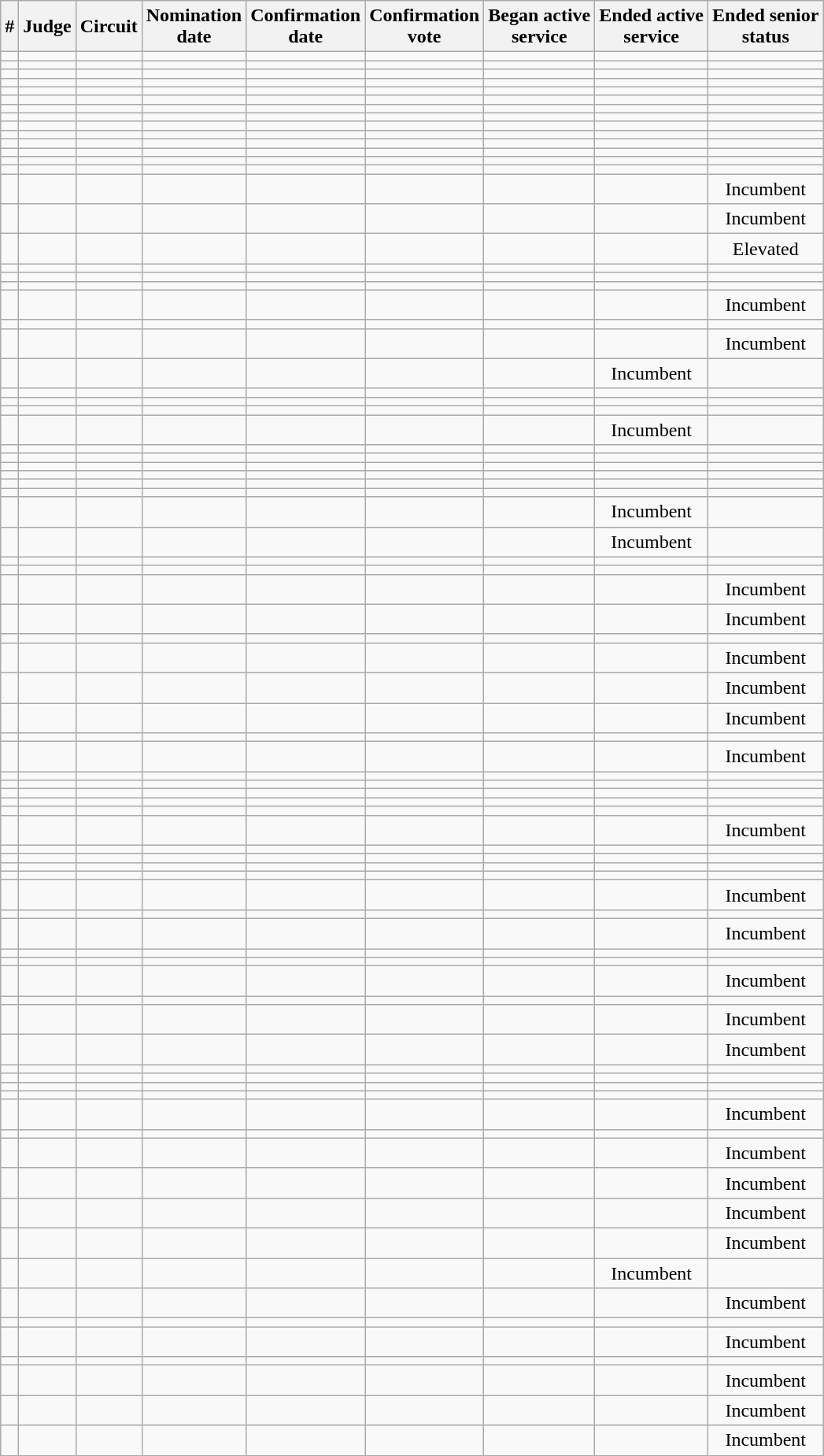<table class="sortable wikitable">
<tr>
<th>#</th>
<th>Judge</th>
<th>Circuit</th>
<th>Nomination<br>date</th>
<th>Confirmation<br>date</th>
<th>Confirmation<br>vote</th>
<th>Began active<br>service</th>
<th>Ended active<br>service</th>
<th>Ended senior<br>status</th>
</tr>
<tr>
<td></td>
<td></td>
<td></td>
<td></td>
<td></td>
<td align="center"></td>
<td></td>
<td></td>
<td></td>
</tr>
<tr>
<td></td>
<td></td>
<td></td>
<td></td>
<td></td>
<td align="center"></td>
<td></td>
<td></td>
<td></td>
</tr>
<tr>
<td></td>
<td></td>
<td></td>
<td></td>
<td></td>
<td align="center"></td>
<td></td>
<td></td>
<td></td>
</tr>
<tr>
<td></td>
<td></td>
<td></td>
<td></td>
<td></td>
<td align="center"></td>
<td></td>
<td></td>
<td></td>
</tr>
<tr>
<td></td>
<td></td>
<td></td>
<td></td>
<td></td>
<td align="center"></td>
<td></td>
<td></td>
<td></td>
</tr>
<tr>
<td></td>
<td></td>
<td></td>
<td></td>
<td></td>
<td align="center"></td>
<td></td>
<td></td>
<td align="center"></td>
</tr>
<tr>
<td></td>
<td></td>
<td></td>
<td></td>
<td></td>
<td align="center"></td>
<td></td>
<td></td>
<td></td>
</tr>
<tr>
<td></td>
<td></td>
<td></td>
<td></td>
<td></td>
<td align="center"></td>
<td></td>
<td></td>
<td></td>
</tr>
<tr>
<td></td>
<td></td>
<td></td>
<td></td>
<td></td>
<td align="center"></td>
<td></td>
<td></td>
<td align="center"></td>
</tr>
<tr>
<td></td>
<td></td>
<td></td>
<td></td>
<td></td>
<td align="center"></td>
<td></td>
<td></td>
<td></td>
</tr>
<tr>
<td></td>
<td></td>
<td></td>
<td></td>
<td></td>
<td align="center"></td>
<td></td>
<td></td>
<td></td>
</tr>
<tr>
<td></td>
<td></td>
<td></td>
<td></td>
<td></td>
<td align="center"></td>
<td></td>
<td></td>
<td></td>
</tr>
<tr>
<td></td>
<td></td>
<td></td>
<td></td>
<td></td>
<td align="center"></td>
<td></td>
<td></td>
<td></td>
</tr>
<tr>
<td></td>
<td></td>
<td></td>
<td></td>
<td></td>
<td align="center"></td>
<td></td>
<td></td>
<td></td>
</tr>
<tr>
<td></td>
<td></td>
<td></td>
<td></td>
<td></td>
<td align="center"></td>
<td></td>
<td></td>
<td align="center">Incumbent</td>
</tr>
<tr>
<td></td>
<td></td>
<td></td>
<td></td>
<td></td>
<td align="center"></td>
<td></td>
<td></td>
<td align="center">Incumbent</td>
</tr>
<tr>
<td></td>
<td></td>
<td></td>
<td></td>
<td></td>
<td align="center"></td>
<td></td>
<td></td>
<td align="center">Elevated</td>
</tr>
<tr>
<td></td>
<td></td>
<td></td>
<td></td>
<td></td>
<td align="center"></td>
<td></td>
<td></td>
<td></td>
</tr>
<tr>
<td></td>
<td></td>
<td></td>
<td></td>
<td></td>
<td align="center"></td>
<td></td>
<td></td>
<td></td>
</tr>
<tr>
<td></td>
<td></td>
<td></td>
<td></td>
<td></td>
<td align="center"></td>
<td></td>
<td></td>
<td></td>
</tr>
<tr>
<td></td>
<td></td>
<td></td>
<td></td>
<td></td>
<td align="center"></td>
<td></td>
<td></td>
<td align="center">Incumbent</td>
</tr>
<tr>
<td></td>
<td></td>
<td></td>
<td></td>
<td></td>
<td align="center"></td>
<td></td>
<td></td>
<td align="center"></td>
</tr>
<tr>
<td></td>
<td></td>
<td></td>
<td></td>
<td></td>
<td align="center"></td>
<td></td>
<td></td>
<td align="center">Incumbent</td>
</tr>
<tr>
<td></td>
<td></td>
<td></td>
<td></td>
<td></td>
<td align="center"></td>
<td></td>
<td align="center">Incumbent</td>
<td align="center"></td>
</tr>
<tr>
<td></td>
<td></td>
<td></td>
<td></td>
<td></td>
<td align="center"></td>
<td></td>
<td></td>
<td></td>
</tr>
<tr>
<td></td>
<td></td>
<td></td>
<td></td>
<td></td>
<td align="center"></td>
<td></td>
<td></td>
<td align="center"></td>
</tr>
<tr>
<td></td>
<td></td>
<td></td>
<td></td>
<td></td>
<td align="center"></td>
<td></td>
<td></td>
<td align="center"></td>
</tr>
<tr>
<td></td>
<td></td>
<td></td>
<td></td>
<td></td>
<td align="center"></td>
<td></td>
<td align="center">Incumbent</td>
<td align="center"></td>
</tr>
<tr>
<td></td>
<td></td>
<td></td>
<td></td>
<td></td>
<td align="center"></td>
<td></td>
<td></td>
<td></td>
</tr>
<tr>
<td></td>
<td></td>
<td></td>
<td></td>
<td></td>
<td align="center"></td>
<td></td>
<td></td>
<td></td>
</tr>
<tr>
<td></td>
<td></td>
<td></td>
<td></td>
<td></td>
<td align="center"></td>
<td></td>
<td></td>
<td align="center"></td>
</tr>
<tr>
<td></td>
<td></td>
<td></td>
<td></td>
<td></td>
<td align="center"></td>
<td></td>
<td></td>
<td align="center"></td>
</tr>
<tr>
<td></td>
<td></td>
<td></td>
<td></td>
<td></td>
<td align="center"></td>
<td></td>
<td></td>
<td></td>
</tr>
<tr>
<td></td>
<td></td>
<td></td>
<td></td>
<td></td>
<td align="center"></td>
<td></td>
<td></td>
<td></td>
</tr>
<tr>
<td></td>
<td></td>
<td></td>
<td></td>
<td></td>
<td align="center"></td>
<td></td>
<td align="center">Incumbent</td>
<td align="center"></td>
</tr>
<tr>
<td></td>
<td></td>
<td></td>
<td></td>
<td></td>
<td align="center"></td>
<td></td>
<td align="center">Incumbent</td>
<td align="center"></td>
</tr>
<tr>
<td></td>
<td></td>
<td></td>
<td></td>
<td></td>
<td align="center"></td>
<td></td>
<td></td>
<td align="center"></td>
</tr>
<tr>
<td></td>
<td></td>
<td></td>
<td></td>
<td></td>
<td align="center"></td>
<td></td>
<td></td>
<td></td>
</tr>
<tr>
<td></td>
<td></td>
<td></td>
<td></td>
<td></td>
<td align="center"></td>
<td></td>
<td></td>
<td align="center">Incumbent</td>
</tr>
<tr>
<td></td>
<td></td>
<td></td>
<td></td>
<td></td>
<td align="center"></td>
<td></td>
<td></td>
<td align="center">Incumbent</td>
</tr>
<tr>
<td></td>
<td></td>
<td></td>
<td></td>
<td></td>
<td align="center"></td>
<td></td>
<td></td>
<td></td>
</tr>
<tr>
<td></td>
<td></td>
<td></td>
<td></td>
<td></td>
<td align="center"></td>
<td></td>
<td></td>
<td align="center">Incumbent</td>
</tr>
<tr>
<td></td>
<td></td>
<td></td>
<td></td>
<td></td>
<td align="center"></td>
<td></td>
<td></td>
<td align="center">Incumbent</td>
</tr>
<tr>
<td></td>
<td></td>
<td></td>
<td></td>
<td></td>
<td align="center"></td>
<td></td>
<td></td>
<td align="center">Incumbent</td>
</tr>
<tr>
<td></td>
<td></td>
<td></td>
<td></td>
<td></td>
<td align="center"></td>
<td></td>
<td></td>
<td></td>
</tr>
<tr>
<td></td>
<td></td>
<td></td>
<td></td>
<td></td>
<td align="center"></td>
<td></td>
<td></td>
<td align="center">Incumbent</td>
</tr>
<tr>
<td></td>
<td></td>
<td></td>
<td></td>
<td></td>
<td align="center"></td>
<td></td>
<td></td>
<td></td>
</tr>
<tr>
<td></td>
<td></td>
<td></td>
<td></td>
<td></td>
<td align="center"></td>
<td></td>
<td></td>
<td align="center"></td>
</tr>
<tr>
<td></td>
<td></td>
<td></td>
<td></td>
<td></td>
<td align="center"></td>
<td></td>
<td></td>
<td></td>
</tr>
<tr>
<td></td>
<td></td>
<td></td>
<td></td>
<td></td>
<td align="center"></td>
<td></td>
<td></td>
<td></td>
</tr>
<tr>
<td></td>
<td></td>
<td></td>
<td></td>
<td></td>
<td align="center"></td>
<td></td>
<td></td>
<td></td>
</tr>
<tr>
<td></td>
<td></td>
<td></td>
<td></td>
<td></td>
<td align="center"></td>
<td></td>
<td></td>
<td align="center">Incumbent</td>
</tr>
<tr>
<td></td>
<td></td>
<td></td>
<td></td>
<td></td>
<td align="center"></td>
<td></td>
<td></td>
<td></td>
</tr>
<tr>
<td></td>
<td></td>
<td></td>
<td></td>
<td></td>
<td align="center"></td>
<td></td>
<td></td>
<td></td>
</tr>
<tr>
<td></td>
<td></td>
<td></td>
<td></td>
<td></td>
<td align="center"></td>
<td></td>
<td></td>
<td></td>
</tr>
<tr>
<td></td>
<td></td>
<td></td>
<td></td>
<td></td>
<td align="center"></td>
<td></td>
<td></td>
<td></td>
</tr>
<tr>
<td></td>
<td></td>
<td></td>
<td></td>
<td></td>
<td align="center"></td>
<td></td>
<td></td>
<td align="center">Incumbent</td>
</tr>
<tr>
<td></td>
<td></td>
<td></td>
<td></td>
<td></td>
<td align="center"></td>
<td></td>
<td></td>
<td align="center"></td>
</tr>
<tr>
<td></td>
<td></td>
<td></td>
<td></td>
<td></td>
<td align="center"></td>
<td></td>
<td></td>
<td align="center">Incumbent</td>
</tr>
<tr>
<td></td>
<td></td>
<td></td>
<td></td>
<td></td>
<td align="center"></td>
<td></td>
<td></td>
<td></td>
</tr>
<tr>
<td></td>
<td></td>
<td></td>
<td></td>
<td></td>
<td align="center"></td>
<td></td>
<td></td>
<td></td>
</tr>
<tr>
<td></td>
<td></td>
<td></td>
<td></td>
<td></td>
<td align="center"></td>
<td></td>
<td></td>
<td align="center">Incumbent</td>
</tr>
<tr>
<td></td>
<td></td>
<td></td>
<td></td>
<td></td>
<td align="center"></td>
<td></td>
<td></td>
<td></td>
</tr>
<tr>
<td></td>
<td></td>
<td></td>
<td></td>
<td></td>
<td align="center"></td>
<td></td>
<td></td>
<td align="center">Incumbent</td>
</tr>
<tr>
<td></td>
<td></td>
<td></td>
<td></td>
<td></td>
<td align="center"></td>
<td></td>
<td></td>
<td align="center">Incumbent</td>
</tr>
<tr>
<td></td>
<td></td>
<td></td>
<td></td>
<td></td>
<td align="center"></td>
<td></td>
<td></td>
<td></td>
</tr>
<tr>
<td></td>
<td></td>
<td></td>
<td></td>
<td></td>
<td align="center"></td>
<td></td>
<td></td>
<td></td>
</tr>
<tr>
<td></td>
<td></td>
<td></td>
<td></td>
<td></td>
<td align="center"></td>
<td></td>
<td></td>
<td></td>
</tr>
<tr>
<td></td>
<td></td>
<td></td>
<td></td>
<td></td>
<td align="center"></td>
<td></td>
<td></td>
<td align="center"></td>
</tr>
<tr>
<td></td>
<td></td>
<td></td>
<td></td>
<td></td>
<td align="center"></td>
<td></td>
<td></td>
<td align="center">Incumbent</td>
</tr>
<tr>
<td></td>
<td></td>
<td></td>
<td></td>
<td></td>
<td align="center"></td>
<td></td>
<td></td>
<td align="center"></td>
</tr>
<tr>
<td></td>
<td></td>
<td></td>
<td></td>
<td></td>
<td align="center"></td>
<td></td>
<td></td>
<td align="center">Incumbent</td>
</tr>
<tr>
<td></td>
<td></td>
<td></td>
<td></td>
<td></td>
<td align="center"></td>
<td></td>
<td></td>
<td align="center">Incumbent</td>
</tr>
<tr>
<td></td>
<td></td>
<td></td>
<td></td>
<td></td>
<td align="center"></td>
<td></td>
<td></td>
<td align="center">Incumbent</td>
</tr>
<tr>
<td></td>
<td></td>
<td></td>
<td></td>
<td></td>
<td align="center"></td>
<td></td>
<td></td>
<td align="center">Incumbent</td>
</tr>
<tr>
<td></td>
<td></td>
<td></td>
<td></td>
<td></td>
<td align="center"></td>
<td></td>
<td align="center">Incumbent</td>
<td align="center"></td>
</tr>
<tr>
<td></td>
<td></td>
<td></td>
<td></td>
<td></td>
<td align="center"></td>
<td></td>
<td></td>
<td align="center">Incumbent</td>
</tr>
<tr>
<td></td>
<td></td>
<td></td>
<td></td>
<td></td>
<td align="center"></td>
<td></td>
<td></td>
<td align="center"></td>
</tr>
<tr>
<td></td>
<td></td>
<td></td>
<td></td>
<td></td>
<td align="center"></td>
<td></td>
<td></td>
<td align="center">Incumbent</td>
</tr>
<tr>
<td></td>
<td></td>
<td></td>
<td></td>
<td></td>
<td align="center"></td>
<td></td>
<td></td>
<td></td>
</tr>
<tr>
<td></td>
<td></td>
<td></td>
<td></td>
<td></td>
<td align="center"></td>
<td></td>
<td></td>
<td align="center">Incumbent</td>
</tr>
<tr>
<td></td>
<td></td>
<td></td>
<td></td>
<td></td>
<td align="center"></td>
<td></td>
<td></td>
<td align="center">Incumbent</td>
</tr>
<tr>
<td></td>
<td></td>
<td></td>
<td></td>
<td></td>
<td align="center"></td>
<td></td>
<td></td>
<td align="center">Incumbent</td>
</tr>
</table>
